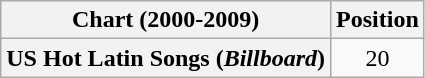<table class="wikitable plainrowheaders" style="text-align:center">
<tr>
<th scope="col">Chart (2000-2009)</th>
<th scope="col">Position</th>
</tr>
<tr>
<th scope="row">US Hot Latin Songs (<em>Billboard</em>)</th>
<td>20</td>
</tr>
</table>
